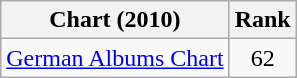<table class="wikitable">
<tr>
<th>Chart (2010)</th>
<th>Rank</th>
</tr>
<tr>
<td><a href='#'>German Albums Chart</a></td>
<td align="center">62</td>
</tr>
</table>
